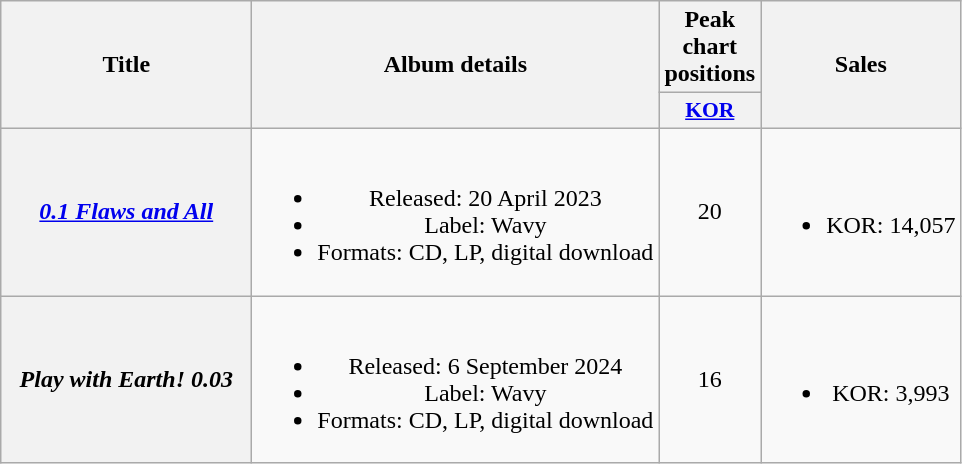<table class="wikitable plainrowheaders" style="text-align:center;">
<tr>
<th rowspan="2" scope="col" style="width:10em;">Title</th>
<th rowspan="2" scope="col">Album details</th>
<th scope="col">Peak chart positions</th>
<th rowspan="2">Sales</th>
</tr>
<tr>
<th scope="col" style="width:2.5em;font-size:90%;"><a href='#'>KOR</a><br></th>
</tr>
<tr>
<th scope="row"><em><a href='#'>0.1 Flaws and All</a></em></th>
<td><br><ul><li>Released: 20 April 2023</li><li>Label: Wavy</li><li>Formats: CD, LP, digital download</li></ul></td>
<td>20</td>
<td><br><ul><li>KOR: 14,057</li></ul></td>
</tr>
<tr>
<th scope="row"><em>Play with Earth! 0.03</em></th>
<td><br><ul><li>Released: 6 September 2024</li><li>Label: Wavy</li><li>Formats: CD, LP, digital download</li></ul></td>
<td>16</td>
<td><br><ul><li>KOR: 3,993</li></ul></td>
</tr>
</table>
